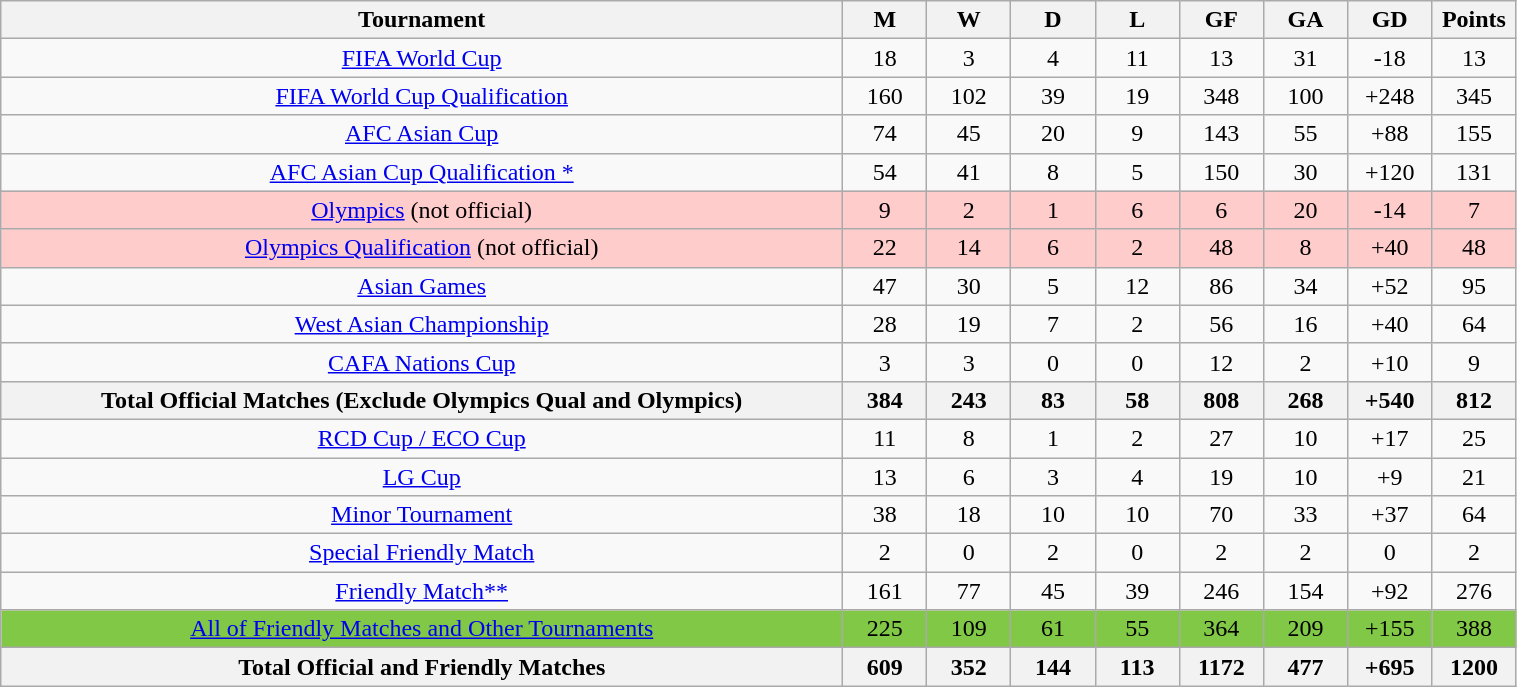<table class="wikitable sortable" width=80% style="text-align:center">
<tr>
<th width=50%>Tournament</th>
<th width=5%>M</th>
<th width=5%>W</th>
<th width=5%>D</th>
<th width=5%>L</th>
<th width=5%>GF</th>
<th width=5%>GA</th>
<th width=5%>GD</th>
<th width=5%>Points</th>
</tr>
<tr>
<td style="text-align:center;"><a href='#'>FIFA World Cup</a></td>
<td>18</td>
<td>3</td>
<td>4</td>
<td>11</td>
<td>13</td>
<td>31</td>
<td>-18</td>
<td>13</td>
</tr>
<tr>
<td style="text-align:center;"><a href='#'>FIFA World Cup Qualification</a></td>
<td>160</td>
<td>102</td>
<td>39</td>
<td>19</td>
<td>348</td>
<td>100</td>
<td>+248</td>
<td>345</td>
</tr>
<tr>
<td style="text-align:center;"><a href='#'>AFC Asian Cup</a></td>
<td>74</td>
<td>45</td>
<td>20</td>
<td>9</td>
<td>143</td>
<td>55</td>
<td>+88</td>
<td>155</td>
</tr>
<tr>
<td style="text-align:center;"><a href='#'>AFC Asian Cup Qualification *</a></td>
<td>54</td>
<td>41</td>
<td>8</td>
<td>5</td>
<td>150</td>
<td>30</td>
<td>+120</td>
<td>131</td>
</tr>
<tr style="background:#FFCCCC;">
<td style="text-align:center;"><a href='#'>Olympics</a> (not official)</td>
<td>9</td>
<td>2</td>
<td>1</td>
<td>6</td>
<td>6</td>
<td>20</td>
<td>-14</td>
<td>7</td>
</tr>
<tr style="background:#FFCCCC;">
<td style="text-align:center;"><a href='#'>Olympics Qualification</a> (not official)</td>
<td>22</td>
<td>14</td>
<td>6</td>
<td>2</td>
<td>48</td>
<td>8</td>
<td>+40</td>
<td>48</td>
</tr>
<tr>
<td style="text-align:center;"><a href='#'>Asian Games</a></td>
<td>47</td>
<td>30</td>
<td>5</td>
<td>12</td>
<td>86</td>
<td>34</td>
<td>+52</td>
<td>95</td>
</tr>
<tr>
<td style="text-align:center;"><a href='#'>West Asian Championship</a></td>
<td>28</td>
<td>19</td>
<td>7</td>
<td>2</td>
<td>56</td>
<td>16</td>
<td>+40</td>
<td>64</td>
</tr>
<tr>
<td style="text-align:center;"><a href='#'>CAFA Nations Cup</a></td>
<td>3</td>
<td>3</td>
<td>0</td>
<td>0</td>
<td>12</td>
<td>2</td>
<td>+10</td>
<td>9</td>
</tr>
<tr>
<th align=center colspan="1">Total Official Matches (Exclude Olympics Qual and Olympics)</th>
<th>384</th>
<th>243</th>
<th>83</th>
<th>58</th>
<th>808</th>
<th>268</th>
<th>+540</th>
<th>812</th>
</tr>
<tr>
<td style="text-align:center;"><a href='#'>RCD Cup / ECO Cup</a></td>
<td>11</td>
<td>8</td>
<td>1</td>
<td>2</td>
<td>27</td>
<td>10</td>
<td>+17</td>
<td>25</td>
</tr>
<tr>
<td style="text-align:center;"><a href='#'>LG Cup</a></td>
<td>13</td>
<td>6</td>
<td>3</td>
<td>4</td>
<td>19</td>
<td>10</td>
<td>+9</td>
<td>21</td>
</tr>
<tr>
<td style="text-align:center;"><a href='#'>Minor Tournament</a></td>
<td>38</td>
<td>18</td>
<td>10</td>
<td>10</td>
<td>70</td>
<td>33</td>
<td>+37</td>
<td>64</td>
</tr>
<tr>
<td style="text-align:center;"><a href='#'>Special Friendly Match</a></td>
<td>2</td>
<td>0</td>
<td>2</td>
<td>0</td>
<td>2</td>
<td>2</td>
<td>0</td>
<td>2</td>
</tr>
<tr>
<td style="text-align:center;"><a href='#'>Friendly Match**</a></td>
<td>161</td>
<td>77</td>
<td>45</td>
<td>39</td>
<td>246</td>
<td>154</td>
<td>+92</td>
<td>276</td>
</tr>
<tr bgcolor=#81c846>
<td style="text-align:center;"><a href='#'>All of Friendly Matches and Other Tournaments</a></td>
<td>225</td>
<td>109</td>
<td>61</td>
<td>55</td>
<td>364</td>
<td>209</td>
<td>+155</td>
<td>388</td>
</tr>
<tr>
<th align=center colspan="1">Total Official and Friendly Matches</th>
<th>609</th>
<th>352</th>
<th>144</th>
<th>113</th>
<th>1172</th>
<th>477</th>
<th>+695</th>
<th>1200</th>
</tr>
</table>
